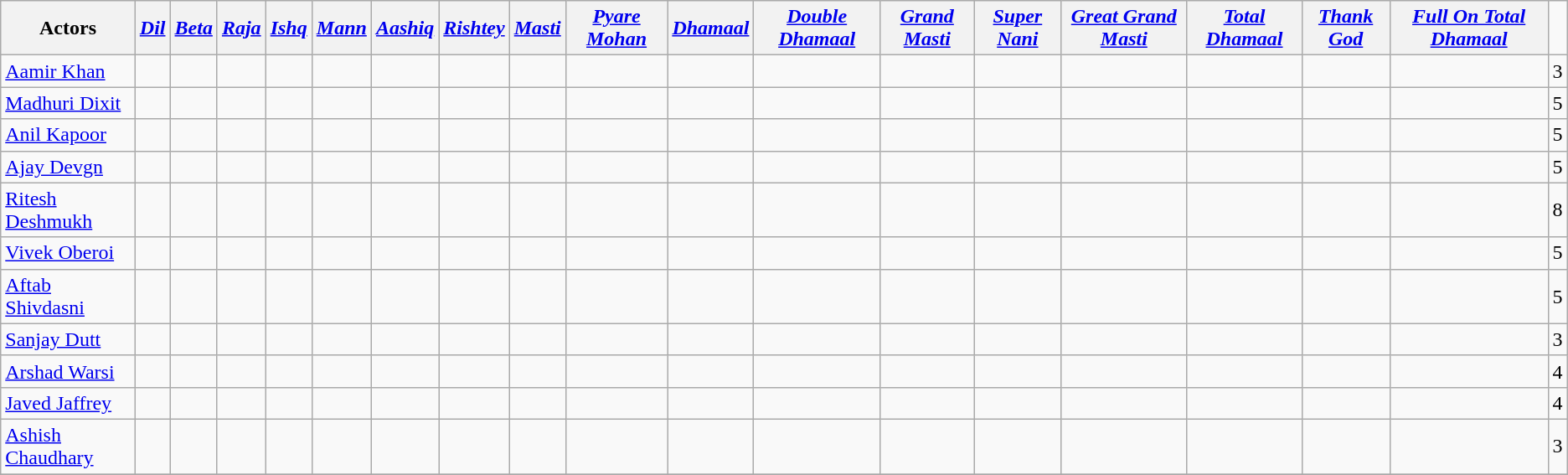<table class="wikitable sortable">
<tr>
<th>Actors</th>
<th><em><a href='#'>Dil</a></em></th>
<th><em><a href='#'>Beta</a></em></th>
<th><em><a href='#'>Raja</a></em></th>
<th><em><a href='#'>Ishq</a></em></th>
<th><em><a href='#'>Mann</a></em></th>
<th><em><a href='#'>Aashiq</a></em></th>
<th><em><a href='#'>Rishtey</a></em></th>
<th><em><a href='#'>Masti</a></em></th>
<th><em><a href='#'>Pyare Mohan</a></em></th>
<th><em><a href='#'>Dhamaal</a></em></th>
<th><em><a href='#'>Double Dhamaal</a></em></th>
<th><em><a href='#'>Grand Masti</a></em></th>
<th><em><a href='#'>Super Nani</a></em></th>
<th><em><a href='#'>Great Grand Masti</a></em></th>
<th><em><a href='#'>Total Dhamaal</a></em></th>
<th><em><a href='#'>Thank God</a></em></th>
<th><em><a href='#'>Full On Total Dhamaal</a></em></th>
</tr>
<tr>
<td><a href='#'>Aamir Khan</a></td>
<td></td>
<td></td>
<td></td>
<td></td>
<td></td>
<td></td>
<td></td>
<td></td>
<td></td>
<td></td>
<td></td>
<td></td>
<td></td>
<td></td>
<td></td>
<td></td>
<td></td>
<td>3</td>
</tr>
<tr>
<td><a href='#'>Madhuri Dixit</a></td>
<td></td>
<td></td>
<td></td>
<td></td>
<td></td>
<td></td>
<td></td>
<td></td>
<td></td>
<td></td>
<td></td>
<td></td>
<td></td>
<td></td>
<td></td>
<td></td>
<td></td>
<td>5</td>
</tr>
<tr>
<td><a href='#'>Anil Kapoor</a></td>
<td></td>
<td></td>
<td></td>
<td></td>
<td></td>
<td></td>
<td></td>
<td></td>
<td></td>
<td></td>
<td></td>
<td></td>
<td></td>
<td></td>
<td></td>
<td></td>
<td></td>
<td>5</td>
</tr>
<tr>
<td><a href='#'>Ajay Devgn</a></td>
<td></td>
<td></td>
<td></td>
<td></td>
<td></td>
<td></td>
<td></td>
<td></td>
<td></td>
<td></td>
<td></td>
<td></td>
<td></td>
<td></td>
<td></td>
<td></td>
<td></td>
<td>5</td>
</tr>
<tr>
<td><a href='#'>Ritesh Deshmukh</a></td>
<td></td>
<td></td>
<td></td>
<td></td>
<td></td>
<td></td>
<td></td>
<td></td>
<td></td>
<td></td>
<td></td>
<td></td>
<td></td>
<td></td>
<td></td>
<td></td>
<td></td>
<td>8</td>
</tr>
<tr>
<td><a href='#'>Vivek Oberoi</a></td>
<td></td>
<td></td>
<td></td>
<td></td>
<td></td>
<td></td>
<td></td>
<td></td>
<td></td>
<td></td>
<td></td>
<td></td>
<td></td>
<td></td>
<td></td>
<td></td>
<td></td>
<td>5</td>
</tr>
<tr>
<td><a href='#'>Aftab Shivdasni</a></td>
<td></td>
<td></td>
<td></td>
<td></td>
<td></td>
<td></td>
<td></td>
<td></td>
<td></td>
<td></td>
<td></td>
<td></td>
<td></td>
<td></td>
<td></td>
<td></td>
<td></td>
<td>5</td>
</tr>
<tr>
<td><a href='#'>Sanjay Dutt</a></td>
<td></td>
<td></td>
<td></td>
<td></td>
<td></td>
<td></td>
<td></td>
<td></td>
<td></td>
<td></td>
<td></td>
<td></td>
<td></td>
<td></td>
<td></td>
<td></td>
<td></td>
<td>3</td>
</tr>
<tr>
<td><a href='#'>Arshad Warsi</a></td>
<td></td>
<td></td>
<td></td>
<td></td>
<td></td>
<td></td>
<td></td>
<td></td>
<td></td>
<td></td>
<td></td>
<td></td>
<td></td>
<td></td>
<td></td>
<td></td>
<td></td>
<td>4</td>
</tr>
<tr>
<td><a href='#'>Javed Jaffrey</a></td>
<td></td>
<td></td>
<td></td>
<td></td>
<td></td>
<td></td>
<td></td>
<td></td>
<td></td>
<td></td>
<td></td>
<td></td>
<td></td>
<td></td>
<td></td>
<td></td>
<td></td>
<td>4</td>
</tr>
<tr>
<td><a href='#'>Ashish Chaudhary</a></td>
<td></td>
<td></td>
<td></td>
<td></td>
<td></td>
<td></td>
<td></td>
<td></td>
<td></td>
<td></td>
<td></td>
<td></td>
<td></td>
<td></td>
<td></td>
<td></td>
<td></td>
<td>3</td>
</tr>
<tr>
</tr>
</table>
